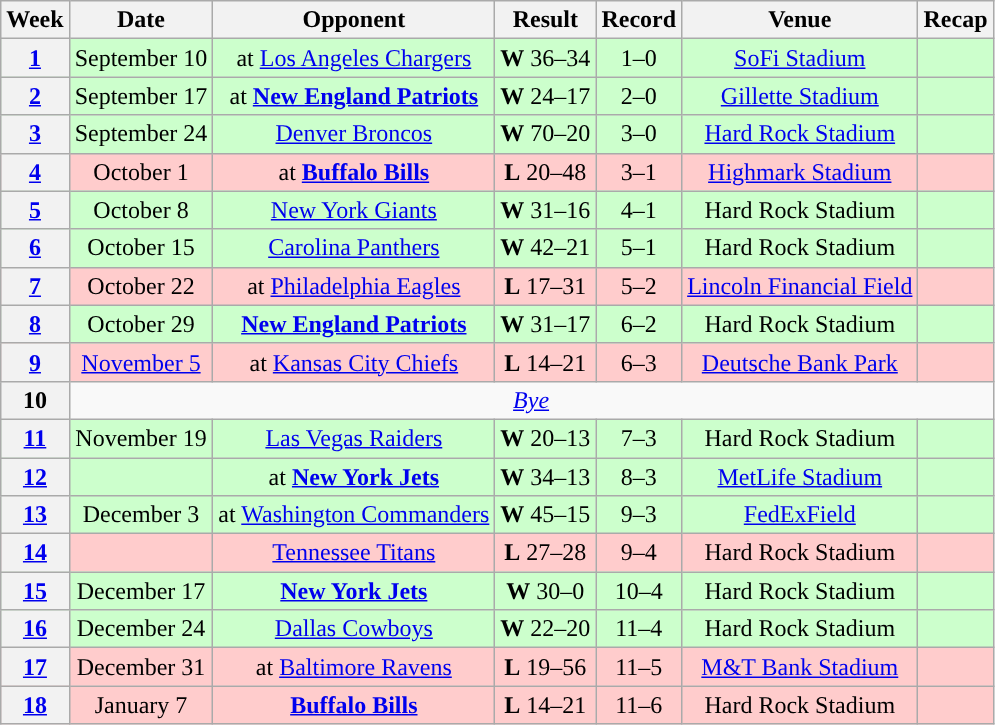<table class="wikitable" style="text-align:center">
<tr>
<th scope="col">Week</th>
<th scope="col">Date</th>
<th scope="col">Opponent</th>
<th scope="col">Result</th>
<th scope="col">Record</th>
<th scope="col">Venue</th>
<th scope="col">Recap</th>
</tr>
<tr style="background:#cfc">
<th scope="row"><a href='#'>1</a></th>
<td>September 10</td>
<td>at <a href='#'>Los Angeles Chargers</a></td>
<td><strong>W</strong> 36–34</td>
<td>1–0</td>
<td><a href='#'>SoFi Stadium</a></td>
<td></td>
</tr>
<tr style="background:#cfc">
<th scope="row"><a href='#'>2</a></th>
<td>September 17</td>
<td>at <strong><a href='#'>New England Patriots</a></strong></td>
<td><strong>W</strong> 24–17</td>
<td>2–0</td>
<td><a href='#'>Gillette Stadium</a></td>
<td></td>
</tr>
<tr style="background:#cfc">
<th scope="row"><a href='#'>3</a></th>
<td>September 24</td>
<td><a href='#'>Denver Broncos</a></td>
<td><strong>W</strong> 70–20</td>
<td>3–0</td>
<td><a href='#'>Hard Rock Stadium</a></td>
<td></td>
</tr>
<tr style="background:#fcc">
<th scope="row"><a href='#'>4</a></th>
<td>October 1</td>
<td>at <strong><a href='#'>Buffalo Bills</a></strong></td>
<td><strong>L</strong> 20–48</td>
<td>3–1</td>
<td><a href='#'>Highmark Stadium</a></td>
<td></td>
</tr>
<tr style="background:#cfc">
<th scope="row"><a href='#'>5</a></th>
<td>October 8</td>
<td><a href='#'>New York Giants</a></td>
<td><strong>W</strong> 31–16</td>
<td>4–1</td>
<td>Hard Rock Stadium</td>
<td></td>
</tr>
<tr style="background:#cfc">
<th scope="row"><a href='#'>6</a></th>
<td>October 15</td>
<td><a href='#'>Carolina Panthers</a></td>
<td><strong>W</strong> 42–21</td>
<td>5–1</td>
<td>Hard Rock Stadium</td>
<td></td>
</tr>
<tr style="background:#fcc">
<th scope="row"><a href='#'>7</a></th>
<td>October 22</td>
<td>at <a href='#'>Philadelphia Eagles</a></td>
<td><strong>L</strong> 17–31</td>
<td>5–2</td>
<td><a href='#'>Lincoln Financial Field</a></td>
<td></td>
</tr>
<tr style="background:#cfc">
<th scope="row"><a href='#'>8</a></th>
<td>October 29</td>
<td><strong><a href='#'>New England Patriots</a></strong></td>
<td><strong>W</strong> 31–17</td>
<td>6–2</td>
<td>Hard Rock Stadium</td>
<td></td>
</tr>
<tr style="background:#fcc">
<th scope="row"><a href='#'>9</a></th>
<td><a href='#'>November 5</a></td>
<td>at <a href='#'>Kansas City Chiefs</a></td>
<td><strong>L</strong> 14–21</td>
<td>6–3</td>
<td> <a href='#'>Deutsche Bank Park</a> </td>
<td></td>
</tr>
<tr>
<th>10</th>
<td colspan="6"><em><a href='#'>Bye</a></em></td>
</tr>
<tr style="background:#cfc">
<th scope="row"><a href='#'>11</a></th>
<td>November 19</td>
<td><a href='#'>Las Vegas Raiders</a></td>
<td><strong>W</strong> 20–13</td>
<td>7–3</td>
<td>Hard Rock Stadium</td>
<td></td>
</tr>
<tr style="background:#cfc">
<th scope="row"><a href='#'>12</a></th>
<td></td>
<td>at <strong><a href='#'>New York Jets</a></strong></td>
<td><strong>W</strong> 34–13</td>
<td>8–3</td>
<td><a href='#'>MetLife Stadium</a></td>
<td></td>
</tr>
<tr style="background:#cfc">
<th scope="row"><a href='#'>13</a></th>
<td>December 3</td>
<td>at <a href='#'>Washington Commanders</a></td>
<td><strong>W</strong> 45–15</td>
<td>9–3</td>
<td><a href='#'>FedExField</a></td>
<td></td>
</tr>
<tr style="background:#fcc">
<th scope="row"><a href='#'>14</a></th>
<td></td>
<td><a href='#'>Tennessee Titans</a></td>
<td><strong>L</strong> 27–28</td>
<td>9–4</td>
<td>Hard Rock Stadium</td>
<td></td>
</tr>
<tr style="background:#cfc">
<th scope="row"><a href='#'>15</a></th>
<td>December 17</td>
<td><strong><a href='#'>New York Jets</a></strong></td>
<td><strong>W</strong> 30–0</td>
<td>10–4</td>
<td>Hard Rock Stadium</td>
<td></td>
</tr>
<tr style="background:#cfc">
<th scope="row"><a href='#'>16</a></th>
<td>December 24</td>
<td><a href='#'>Dallas Cowboys</a></td>
<td><strong>W</strong> 22–20</td>
<td>11–4</td>
<td>Hard Rock Stadium</td>
<td></td>
</tr>
<tr style="background:#fcc">
<th scope="row"><a href='#'>17</a></th>
<td>December 31</td>
<td>at <a href='#'>Baltimore Ravens</a></td>
<td><strong>L</strong> 19–56</td>
<td>11–5</td>
<td><a href='#'>M&T Bank Stadium</a></td>
<td></td>
</tr>
<tr style="background:#fcc">
<th scope="row"><a href='#'>18</a></th>
<td>January 7</td>
<td><strong><a href='#'>Buffalo Bills</a></strong></td>
<td><strong>L</strong> 14–21</td>
<td>11–6</td>
<td>Hard Rock Stadium</td>
<td></td>
</tr>
</table>
